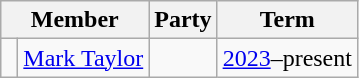<table class="wikitable">
<tr>
<th colspan="2">Member</th>
<th>Party</th>
<th>Term</th>
</tr>
<tr>
<td> </td>
<td><a href='#'>Mark Taylor</a></td>
<td></td>
<td><a href='#'>2023</a>–present</td>
</tr>
</table>
